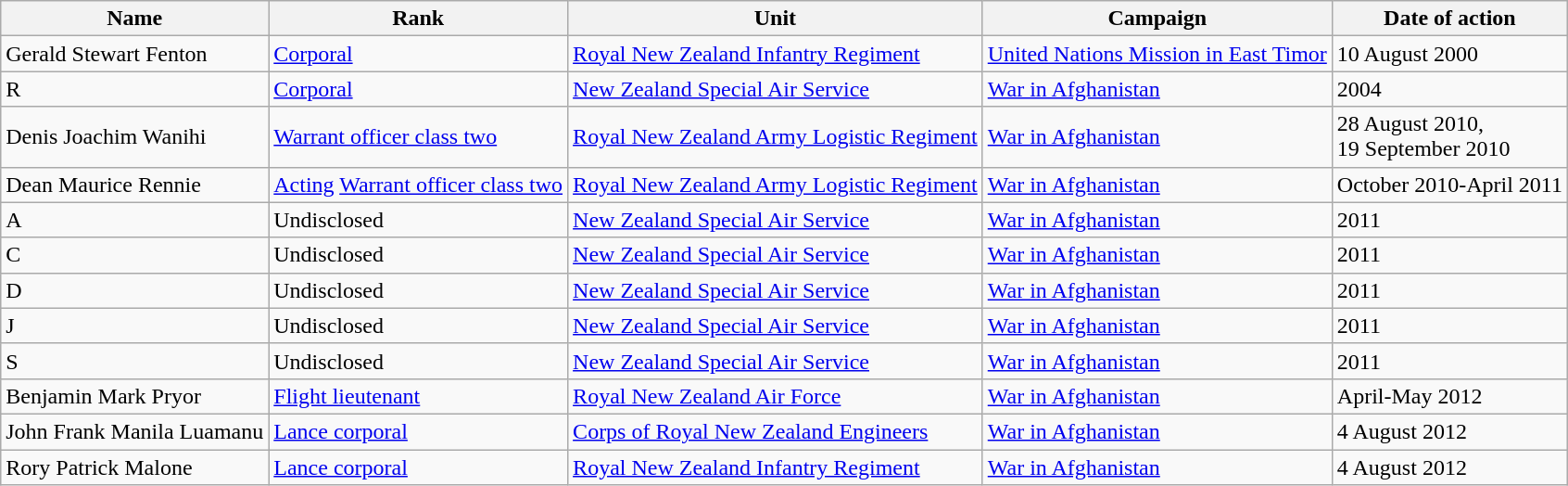<table class="wikitable sortable">
<tr>
<th>Name</th>
<th>Rank</th>
<th>Unit</th>
<th>Campaign</th>
<th>Date of action</th>
</tr>
<tr>
<td data-sort-value="Fenton, Gerald Stewart">Gerald Stewart Fenton</td>
<td data-sort-value="3"><a href='#'>Corporal</a></td>
<td><a href='#'>Royal New Zealand Infantry Regiment</a></td>
<td><a href='#'>United Nations Mission in East Timor</a></td>
<td data-sort-value="2000-08-10">10 August 2000</td>
</tr>
<tr>
<td data-sort-value="R">R</td>
<td data-sort-value="3"><a href='#'>Corporal</a></td>
<td><a href='#'>New Zealand Special Air Service</a></td>
<td><a href='#'>War in Afghanistan</a></td>
<td data-sort-value="2004-01-01">2004</td>
</tr>
<tr>
<td data-sort-value="Wanihi, Denis Joachim">Denis Joachim Wanihi</td>
<td data-sort-value="7"><a href='#'>Warrant officer class two</a></td>
<td><a href='#'>Royal New Zealand Army Logistic Regiment</a></td>
<td><a href='#'>War in Afghanistan</a></td>
<td data-sort-value="2010-08-28">28 August 2010,<br>19 September 2010</td>
</tr>
<tr>
<td data-sort-value="Rennie, Dean Maurice">Dean Maurice Rennie</td>
<td data-sort-value="7"><a href='#'>Acting</a> <a href='#'>Warrant officer class two</a></td>
<td><a href='#'>Royal New Zealand Army Logistic Regiment</a></td>
<td><a href='#'>War in Afghanistan</a></td>
<td data-sort-value="2010-10-01">October 2010-April 2011</td>
</tr>
<tr>
<td>A</td>
<td data-sort-value="0">Undisclosed</td>
<td><a href='#'>New Zealand Special Air Service</a></td>
<td><a href='#'>War in Afghanistan</a></td>
<td data-sort-value="2011-01-01">2011</td>
</tr>
<tr>
<td>C</td>
<td data-sort-value="0">Undisclosed</td>
<td><a href='#'>New Zealand Special Air Service</a></td>
<td><a href='#'>War in Afghanistan</a></td>
<td data-sort-value="2011-01-01">2011</td>
</tr>
<tr>
<td>D</td>
<td data-sort-value="0">Undisclosed</td>
<td><a href='#'>New Zealand Special Air Service</a></td>
<td><a href='#'>War in Afghanistan</a></td>
<td data-sort-value="2011-01-01">2011</td>
</tr>
<tr>
<td>J</td>
<td data-sort-value="0">Undisclosed</td>
<td><a href='#'>New Zealand Special Air Service</a></td>
<td><a href='#'>War in Afghanistan</a></td>
<td data-sort-value="2011-01-01">2011</td>
</tr>
<tr>
<td>S</td>
<td data-sort-value="0">Undisclosed</td>
<td><a href='#'>New Zealand Special Air Service</a></td>
<td><a href='#'>War in Afghanistan</a></td>
<td data-sort-value="2011-01-01">2011</td>
</tr>
<tr>
<td data-sort-value="Pryor, Benjamin Mark">Benjamin Mark Pryor</td>
<td data-sort-value="11"><a href='#'>Flight lieutenant</a></td>
<td><a href='#'>Royal New Zealand Air Force</a></td>
<td><a href='#'>War in Afghanistan</a></td>
<td data-sort-value="2012-04-01">April-May 2012</td>
</tr>
<tr>
<td data-sort-value="Laumanu, John Frank Manila">John Frank Manila Luamanu</td>
<td data-sort-value="2"><a href='#'>Lance corporal</a></td>
<td><a href='#'>Corps of Royal New Zealand Engineers</a></td>
<td><a href='#'>War in Afghanistan</a></td>
<td data-sort-value="2012-08-04">4 August 2012</td>
</tr>
<tr>
<td data-sort-value="Malone, Rory Patrick">Rory Patrick Malone</td>
<td data-sort-value="2"><a href='#'>Lance corporal</a></td>
<td><a href='#'>Royal New Zealand Infantry Regiment</a></td>
<td><a href='#'>War in Afghanistan</a></td>
<td data-sort-value="2012-08-04">4 August 2012</td>
</tr>
</table>
